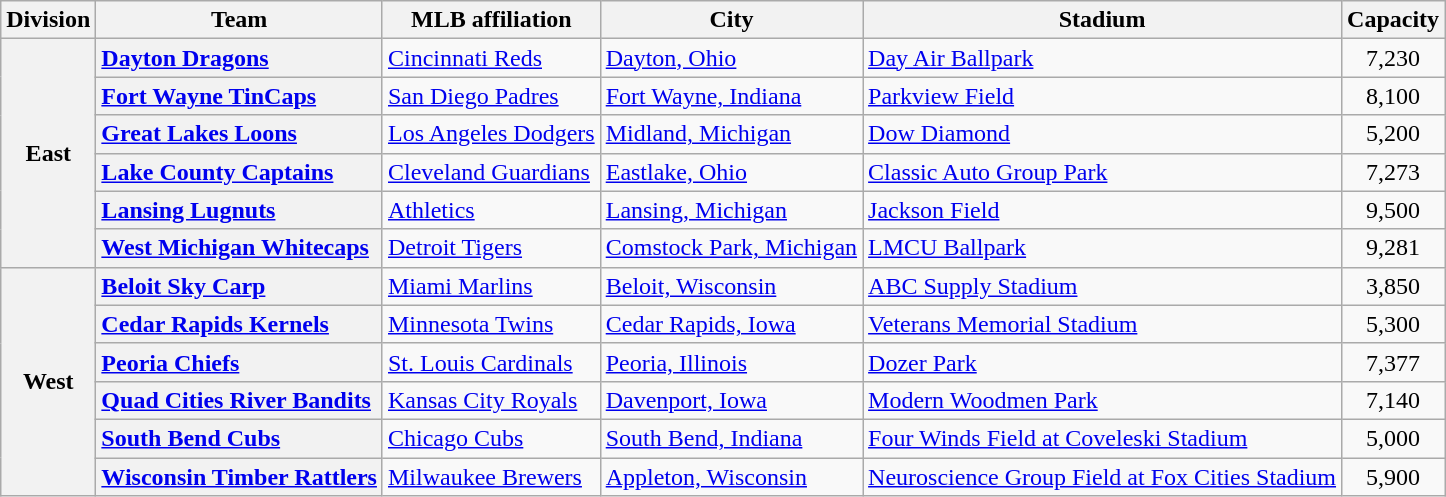<table class="wikitable sortable">
<tr>
<th scope="col">Division</th>
<th scope="col">Team</th>
<th scope="col">MLB affiliation</th>
<th scope="col">City</th>
<th scope="col">Stadium</th>
<th scope="col" data-sort-type="number">Capacity</th>
</tr>
<tr>
<th scope="rowgroup" rowspan="6">East</th>
<th scope="row" style="text-align:left"><a href='#'>Dayton Dragons</a></th>
<td><a href='#'>Cincinnati Reds</a></td>
<td><a href='#'>Dayton, Ohio</a></td>
<td><a href='#'>Day Air Ballpark</a></td>
<td align="center">7,230</td>
</tr>
<tr>
<th scope="row" style="text-align:left"><a href='#'>Fort Wayne TinCaps</a></th>
<td><a href='#'>San Diego Padres</a></td>
<td><a href='#'>Fort Wayne, Indiana</a></td>
<td><a href='#'>Parkview Field</a></td>
<td align="center">8,100</td>
</tr>
<tr>
<th scope="row" style="text-align:left"><a href='#'>Great Lakes Loons</a></th>
<td><a href='#'>Los Angeles Dodgers</a></td>
<td><a href='#'>Midland, Michigan</a></td>
<td><a href='#'>Dow Diamond</a></td>
<td align="center">5,200</td>
</tr>
<tr>
<th scope="row" style="text-align:left"><a href='#'>Lake County Captains</a></th>
<td><a href='#'>Cleveland Guardians</a></td>
<td><a href='#'>Eastlake, Ohio</a></td>
<td><a href='#'>Classic Auto Group Park</a></td>
<td align="center">7,273</td>
</tr>
<tr>
<th scope="row" style="text-align:left"><a href='#'>Lansing Lugnuts</a></th>
<td><a href='#'>Athletics</a></td>
<td><a href='#'>Lansing, Michigan</a></td>
<td><a href='#'>Jackson Field</a></td>
<td align="center">9,500</td>
</tr>
<tr>
<th scope="row" style="text-align:left"><a href='#'>West Michigan Whitecaps</a></th>
<td><a href='#'>Detroit Tigers</a></td>
<td><a href='#'>Comstock Park, Michigan</a></td>
<td><a href='#'>LMCU Ballpark</a></td>
<td align="center">9,281</td>
</tr>
<tr>
<th scope="rowgroup" rowspan="6">West</th>
<th scope="row" style="text-align:left"><a href='#'>Beloit Sky Carp</a></th>
<td><a href='#'>Miami Marlins</a></td>
<td><a href='#'>Beloit, Wisconsin</a></td>
<td><a href='#'>ABC Supply Stadium</a></td>
<td align="center">3,850</td>
</tr>
<tr>
<th scope="row" style="text-align:left"><a href='#'>Cedar Rapids Kernels</a></th>
<td><a href='#'>Minnesota Twins</a></td>
<td><a href='#'>Cedar Rapids, Iowa</a></td>
<td><a href='#'>Veterans Memorial Stadium</a></td>
<td align="center">5,300</td>
</tr>
<tr>
<th scope="row" style="text-align:left"><a href='#'>Peoria Chiefs</a></th>
<td><a href='#'>St. Louis Cardinals</a></td>
<td><a href='#'>Peoria, Illinois</a></td>
<td><a href='#'>Dozer Park</a></td>
<td align="center">7,377</td>
</tr>
<tr>
<th scope="row" style="text-align:left"><a href='#'>Quad Cities River Bandits</a></th>
<td><a href='#'>Kansas City Royals</a></td>
<td><a href='#'>Davenport, Iowa</a></td>
<td><a href='#'>Modern Woodmen Park</a></td>
<td align="center">7,140</td>
</tr>
<tr>
<th scope="row" style="text-align:left"><a href='#'>South Bend Cubs</a></th>
<td><a href='#'>Chicago Cubs</a></td>
<td><a href='#'>South Bend, Indiana</a></td>
<td><a href='#'>Four Winds Field at Coveleski Stadium</a></td>
<td align="center">5,000</td>
</tr>
<tr>
<th scope="row" style="text-align:left"><a href='#'>Wisconsin Timber Rattlers</a></th>
<td><a href='#'>Milwaukee Brewers</a></td>
<td><a href='#'>Appleton, Wisconsin</a></td>
<td><a href='#'>Neuroscience Group Field at Fox Cities Stadium</a></td>
<td align="center">5,900</td>
</tr>
</table>
